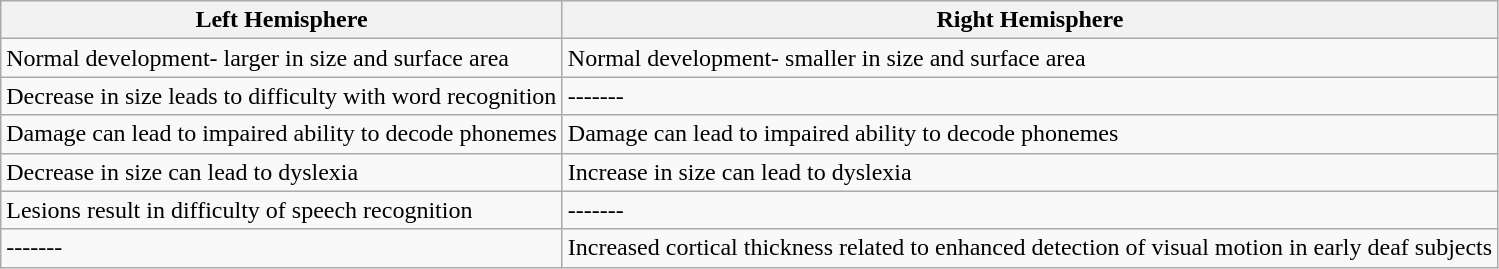<table class="wikitable">
<tr>
<th>Left Hemisphere</th>
<th>Right Hemisphere</th>
</tr>
<tr>
<td>Normal development- larger in size and surface area</td>
<td>Normal development- smaller in size and surface area</td>
</tr>
<tr>
<td>Decrease in size leads to difficulty with word recognition</td>
<td>-------</td>
</tr>
<tr>
<td>Damage can lead to impaired ability to decode phonemes</td>
<td>Damage can lead to impaired ability to decode phonemes</td>
</tr>
<tr>
<td>Decrease in size can lead to dyslexia</td>
<td>Increase in size can lead to dyslexia</td>
</tr>
<tr>
<td>Lesions result in difficulty of speech recognition</td>
<td>-------</td>
</tr>
<tr>
<td>-------</td>
<td>Increased cortical thickness related to enhanced detection of visual motion in early deaf subjects</td>
</tr>
</table>
